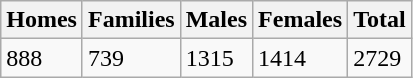<table class="wikitable">
<tr>
<th>Homes</th>
<th>Families</th>
<th>Males</th>
<th>Females</th>
<th>Total</th>
</tr>
<tr>
<td>888</td>
<td>739</td>
<td>1315</td>
<td>1414</td>
<td>2729</td>
</tr>
</table>
